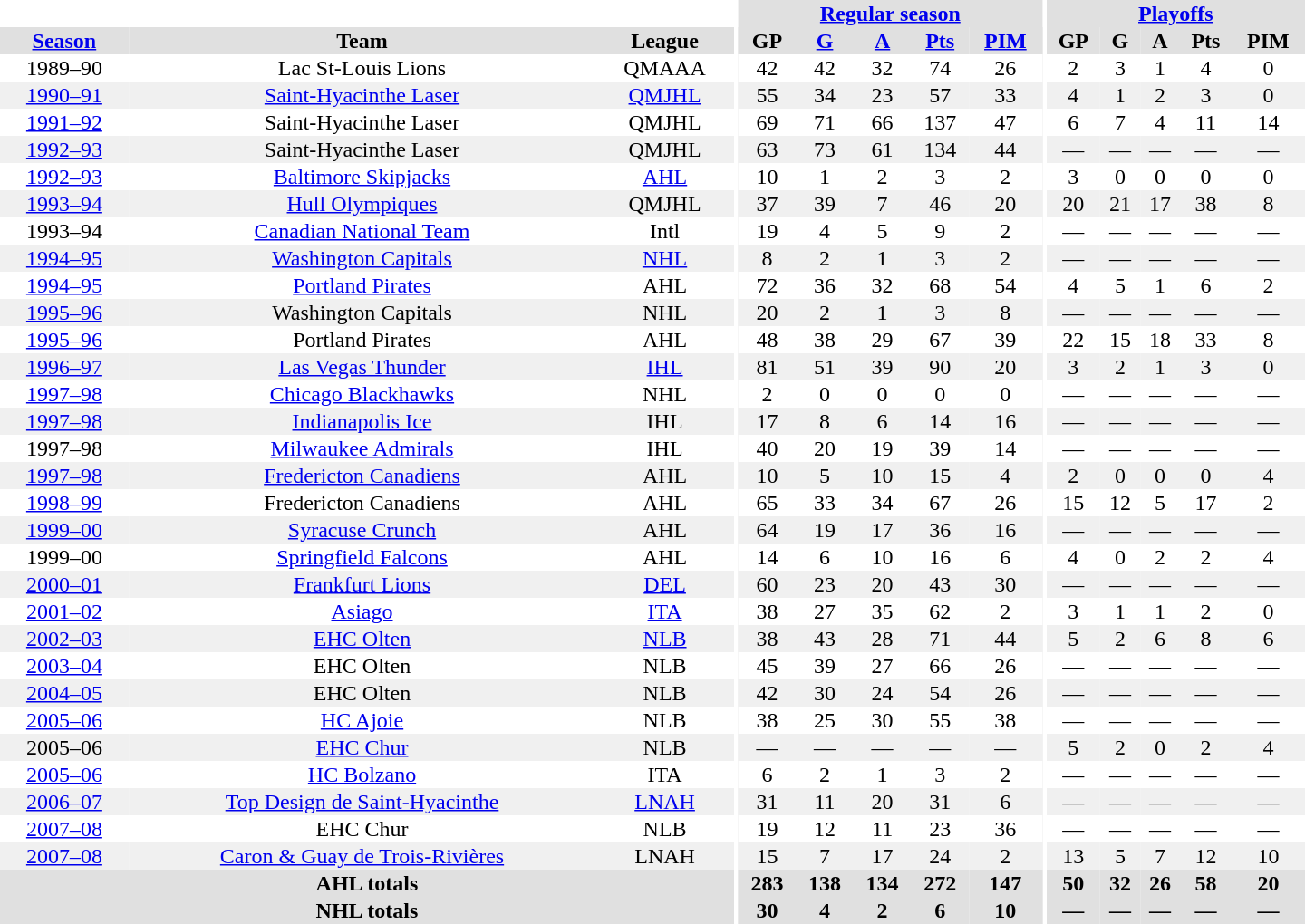<table border="0" cellpadding="1" cellspacing="0" style="text-align:center; width:60em">
<tr bgcolor="#e0e0e0">
<th colspan="3" bgcolor="#ffffff"></th>
<th rowspan="100" bgcolor="#ffffff"></th>
<th colspan="5"><a href='#'>Regular season</a></th>
<th rowspan="100" bgcolor="#ffffff"></th>
<th colspan="5"><a href='#'>Playoffs</a></th>
</tr>
<tr bgcolor="#e0e0e0">
<th><a href='#'>Season</a></th>
<th>Team</th>
<th>League</th>
<th>GP</th>
<th><a href='#'>G</a></th>
<th><a href='#'>A</a></th>
<th><a href='#'>Pts</a></th>
<th><a href='#'>PIM</a></th>
<th>GP</th>
<th>G</th>
<th>A</th>
<th>Pts</th>
<th>PIM</th>
</tr>
<tr>
<td>1989–90</td>
<td>Lac St-Louis Lions</td>
<td>QMAAA</td>
<td>42</td>
<td>42</td>
<td>32</td>
<td>74</td>
<td>26</td>
<td>2</td>
<td>3</td>
<td>1</td>
<td>4</td>
<td>0</td>
</tr>
<tr bgcolor="#f0f0f0">
<td><a href='#'>1990–91</a></td>
<td><a href='#'>Saint-Hyacinthe Laser</a></td>
<td><a href='#'>QMJHL</a></td>
<td>55</td>
<td>34</td>
<td>23</td>
<td>57</td>
<td>33</td>
<td>4</td>
<td>1</td>
<td>2</td>
<td>3</td>
<td>0</td>
</tr>
<tr>
<td><a href='#'>1991–92</a></td>
<td>Saint-Hyacinthe Laser</td>
<td>QMJHL</td>
<td>69</td>
<td>71</td>
<td>66</td>
<td>137</td>
<td>47</td>
<td>6</td>
<td>7</td>
<td>4</td>
<td>11</td>
<td>14</td>
</tr>
<tr bgcolor="#f0f0f0">
<td><a href='#'>1992–93</a></td>
<td>Saint-Hyacinthe Laser</td>
<td>QMJHL</td>
<td>63</td>
<td>73</td>
<td>61</td>
<td>134</td>
<td>44</td>
<td>—</td>
<td>—</td>
<td>—</td>
<td>—</td>
<td>—</td>
</tr>
<tr>
<td><a href='#'>1992–93</a></td>
<td><a href='#'>Baltimore Skipjacks</a></td>
<td><a href='#'>AHL</a></td>
<td>10</td>
<td>1</td>
<td>2</td>
<td>3</td>
<td>2</td>
<td>3</td>
<td>0</td>
<td>0</td>
<td>0</td>
<td>0</td>
</tr>
<tr bgcolor="#f0f0f0">
<td><a href='#'>1993–94</a></td>
<td><a href='#'>Hull Olympiques</a></td>
<td>QMJHL</td>
<td>37</td>
<td>39</td>
<td>7</td>
<td>46</td>
<td>20</td>
<td>20</td>
<td>21</td>
<td>17</td>
<td>38</td>
<td>8</td>
</tr>
<tr>
<td>1993–94</td>
<td><a href='#'>Canadian National Team</a></td>
<td>Intl</td>
<td>19</td>
<td>4</td>
<td>5</td>
<td>9</td>
<td>2</td>
<td>—</td>
<td>—</td>
<td>—</td>
<td>—</td>
<td>—</td>
</tr>
<tr bgcolor="#f0f0f0">
<td><a href='#'>1994–95</a></td>
<td><a href='#'>Washington Capitals</a></td>
<td><a href='#'>NHL</a></td>
<td>8</td>
<td>2</td>
<td>1</td>
<td>3</td>
<td>2</td>
<td>—</td>
<td>—</td>
<td>—</td>
<td>—</td>
<td>—</td>
</tr>
<tr>
<td><a href='#'>1994–95</a></td>
<td><a href='#'>Portland Pirates</a></td>
<td>AHL</td>
<td>72</td>
<td>36</td>
<td>32</td>
<td>68</td>
<td>54</td>
<td>4</td>
<td>5</td>
<td>1</td>
<td>6</td>
<td>2</td>
</tr>
<tr bgcolor="#f0f0f0">
<td><a href='#'>1995–96</a></td>
<td>Washington Capitals</td>
<td>NHL</td>
<td>20</td>
<td>2</td>
<td>1</td>
<td>3</td>
<td>8</td>
<td>—</td>
<td>—</td>
<td>—</td>
<td>—</td>
<td>—</td>
</tr>
<tr>
<td><a href='#'>1995–96</a></td>
<td>Portland Pirates</td>
<td>AHL</td>
<td>48</td>
<td>38</td>
<td>29</td>
<td>67</td>
<td>39</td>
<td>22</td>
<td>15</td>
<td>18</td>
<td>33</td>
<td>8</td>
</tr>
<tr bgcolor="#f0f0f0">
<td><a href='#'>1996–97</a></td>
<td><a href='#'>Las Vegas Thunder</a></td>
<td><a href='#'>IHL</a></td>
<td>81</td>
<td>51</td>
<td>39</td>
<td>90</td>
<td>20</td>
<td>3</td>
<td>2</td>
<td>1</td>
<td>3</td>
<td>0</td>
</tr>
<tr>
<td><a href='#'>1997–98</a></td>
<td><a href='#'>Chicago Blackhawks</a></td>
<td>NHL</td>
<td>2</td>
<td>0</td>
<td>0</td>
<td>0</td>
<td>0</td>
<td>—</td>
<td>—</td>
<td>—</td>
<td>—</td>
<td>—</td>
</tr>
<tr bgcolor="#f0f0f0">
<td><a href='#'>1997–98</a></td>
<td><a href='#'>Indianapolis Ice</a></td>
<td>IHL</td>
<td>17</td>
<td>8</td>
<td>6</td>
<td>14</td>
<td>16</td>
<td>—</td>
<td>—</td>
<td>—</td>
<td>—</td>
<td>—</td>
</tr>
<tr>
<td>1997–98</td>
<td><a href='#'>Milwaukee Admirals</a></td>
<td>IHL</td>
<td>40</td>
<td>20</td>
<td>19</td>
<td>39</td>
<td>14</td>
<td>—</td>
<td>—</td>
<td>—</td>
<td>—</td>
<td>—</td>
</tr>
<tr bgcolor="#f0f0f0">
<td><a href='#'>1997–98</a></td>
<td><a href='#'>Fredericton Canadiens</a></td>
<td>AHL</td>
<td>10</td>
<td>5</td>
<td>10</td>
<td>15</td>
<td>4</td>
<td>2</td>
<td>0</td>
<td>0</td>
<td>0</td>
<td>4</td>
</tr>
<tr>
<td><a href='#'>1998–99</a></td>
<td>Fredericton Canadiens</td>
<td>AHL</td>
<td>65</td>
<td>33</td>
<td>34</td>
<td>67</td>
<td>26</td>
<td>15</td>
<td>12</td>
<td>5</td>
<td>17</td>
<td>2</td>
</tr>
<tr bgcolor="#f0f0f0">
<td><a href='#'>1999–00</a></td>
<td><a href='#'>Syracuse Crunch</a></td>
<td>AHL</td>
<td>64</td>
<td>19</td>
<td>17</td>
<td>36</td>
<td>16</td>
<td>—</td>
<td>—</td>
<td>—</td>
<td>—</td>
<td>—</td>
</tr>
<tr>
<td>1999–00</td>
<td><a href='#'>Springfield Falcons</a></td>
<td>AHL</td>
<td>14</td>
<td>6</td>
<td>10</td>
<td>16</td>
<td>6</td>
<td>4</td>
<td>0</td>
<td>2</td>
<td>2</td>
<td>4</td>
</tr>
<tr bgcolor="#f0f0f0">
<td><a href='#'>2000–01</a></td>
<td><a href='#'>Frankfurt Lions</a></td>
<td><a href='#'>DEL</a></td>
<td>60</td>
<td>23</td>
<td>20</td>
<td>43</td>
<td>30</td>
<td>—</td>
<td>—</td>
<td>—</td>
<td>—</td>
<td>—</td>
</tr>
<tr>
<td><a href='#'>2001–02</a></td>
<td><a href='#'>Asiago</a></td>
<td><a href='#'>ITA</a></td>
<td>38</td>
<td>27</td>
<td>35</td>
<td>62</td>
<td>2</td>
<td>3</td>
<td>1</td>
<td>1</td>
<td>2</td>
<td>0</td>
</tr>
<tr bgcolor="#f0f0f0">
<td><a href='#'>2002–03</a></td>
<td><a href='#'>EHC Olten</a></td>
<td><a href='#'>NLB</a></td>
<td>38</td>
<td>43</td>
<td>28</td>
<td>71</td>
<td>44</td>
<td>5</td>
<td>2</td>
<td>6</td>
<td>8</td>
<td>6</td>
</tr>
<tr>
<td><a href='#'>2003–04</a></td>
<td>EHC Olten</td>
<td>NLB</td>
<td>45</td>
<td>39</td>
<td>27</td>
<td>66</td>
<td>26</td>
<td>—</td>
<td>—</td>
<td>—</td>
<td>—</td>
<td>—</td>
</tr>
<tr bgcolor="#f0f0f0">
<td><a href='#'>2004–05</a></td>
<td>EHC Olten</td>
<td>NLB</td>
<td>42</td>
<td>30</td>
<td>24</td>
<td>54</td>
<td>26</td>
<td>—</td>
<td>—</td>
<td>—</td>
<td>—</td>
<td>—</td>
</tr>
<tr>
<td><a href='#'>2005–06</a></td>
<td><a href='#'>HC Ajoie</a></td>
<td>NLB</td>
<td>38</td>
<td>25</td>
<td>30</td>
<td>55</td>
<td>38</td>
<td>—</td>
<td>—</td>
<td>—</td>
<td>—</td>
<td>—</td>
</tr>
<tr bgcolor="#f0f0f0">
<td>2005–06</td>
<td><a href='#'>EHC Chur</a></td>
<td>NLB</td>
<td>—</td>
<td>—</td>
<td>—</td>
<td>—</td>
<td>—</td>
<td>5</td>
<td>2</td>
<td>0</td>
<td>2</td>
<td>4</td>
</tr>
<tr>
<td><a href='#'>2005–06</a></td>
<td><a href='#'>HC Bolzano</a></td>
<td>ITA</td>
<td>6</td>
<td>2</td>
<td>1</td>
<td>3</td>
<td>2</td>
<td>—</td>
<td>—</td>
<td>—</td>
<td>—</td>
<td>—</td>
</tr>
<tr bgcolor="#f0f0f0">
<td><a href='#'>2006–07</a></td>
<td><a href='#'>Top Design de Saint-Hyacinthe</a></td>
<td><a href='#'>LNAH</a></td>
<td>31</td>
<td>11</td>
<td>20</td>
<td>31</td>
<td>6</td>
<td>—</td>
<td>—</td>
<td>—</td>
<td>—</td>
<td>—</td>
</tr>
<tr>
<td><a href='#'>2007–08</a></td>
<td>EHC Chur</td>
<td>NLB</td>
<td>19</td>
<td>12</td>
<td>11</td>
<td>23</td>
<td>36</td>
<td>—</td>
<td>—</td>
<td>—</td>
<td>—</td>
<td>—</td>
</tr>
<tr bgcolor="#f0f0f0">
<td><a href='#'>2007–08</a></td>
<td><a href='#'>Caron & Guay de Trois-Rivières</a></td>
<td>LNAH</td>
<td>15</td>
<td>7</td>
<td>17</td>
<td>24</td>
<td>2</td>
<td>13</td>
<td>5</td>
<td>7</td>
<td>12</td>
<td>10</td>
</tr>
<tr bgcolor="#e0e0e0">
<th colspan="3">AHL totals</th>
<th>283</th>
<th>138</th>
<th>134</th>
<th>272</th>
<th>147</th>
<th>50</th>
<th>32</th>
<th>26</th>
<th>58</th>
<th>20</th>
</tr>
<tr bgcolor="#e0e0e0">
<th colspan="3">NHL totals</th>
<th>30</th>
<th>4</th>
<th>2</th>
<th>6</th>
<th>10</th>
<th>—</th>
<th>—</th>
<th>—</th>
<th>—</th>
<th>—</th>
</tr>
</table>
